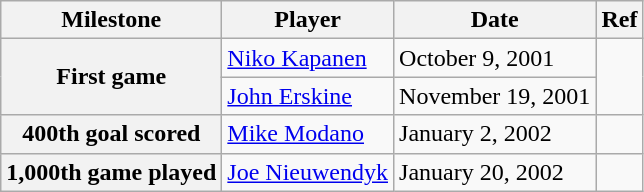<table class="wikitable">
<tr>
<th scope="col">Milestone</th>
<th scope="col">Player</th>
<th scope="col">Date</th>
<th scope="col">Ref</th>
</tr>
<tr>
<th rowspan=2>First game</th>
<td><a href='#'>Niko Kapanen</a></td>
<td>October 9, 2001</td>
<td rowspan=2></td>
</tr>
<tr>
<td><a href='#'>John Erskine</a></td>
<td>November 19, 2001</td>
</tr>
<tr>
<th>400th goal scored</th>
<td><a href='#'>Mike Modano</a></td>
<td>January 2, 2002</td>
<td></td>
</tr>
<tr>
<th>1,000th game played</th>
<td><a href='#'>Joe Nieuwendyk</a></td>
<td>January 20, 2002</td>
<td></td>
</tr>
</table>
